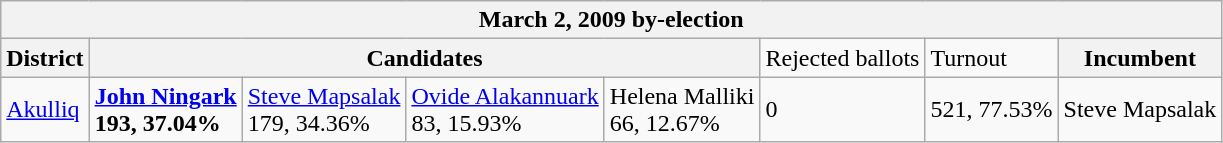<table class=wikitable>
<tr>
<th colspan=8 align=center>March 2, 2009 by-election</th>
</tr>
<tr>
<th>District</th>
<th colspan="4">Candidates</th>
<td>Rejected ballots</td>
<td>Turnout</td>
<th>Incumbent</th>
</tr>
<tr>
<td><a href='#'>Akulliq</a></td>
<td><strong><a href='#'>John Ningark</a></strong><br><strong>193, 37.04%</strong></td>
<td><a href='#'>Steve Mapsalak</a><br>179, 34.36%</td>
<td><a href='#'>Ovide Alakannuark</a><br>83, 15.93%</td>
<td>Helena Malliki<br>66, 12.67%</td>
<td>0</td>
<td>521, 77.53%</td>
<td>Steve Mapsalak</td>
</tr>
</table>
